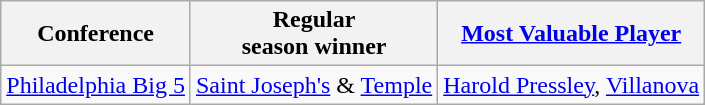<table class="wikitable" style="text-align:center;">
<tr>
<th>Conference</th>
<th>Regular <br> season winner</th>
<th><a href='#'>Most Valuable Player</a></th>
</tr>
<tr>
<td><a href='#'>Philadelphia Big 5</a></td>
<td><a href='#'>Saint Joseph's</a> & <a href='#'>Temple</a></td>
<td><a href='#'>Harold Pressley</a>, <a href='#'>Villanova</a></td>
</tr>
</table>
